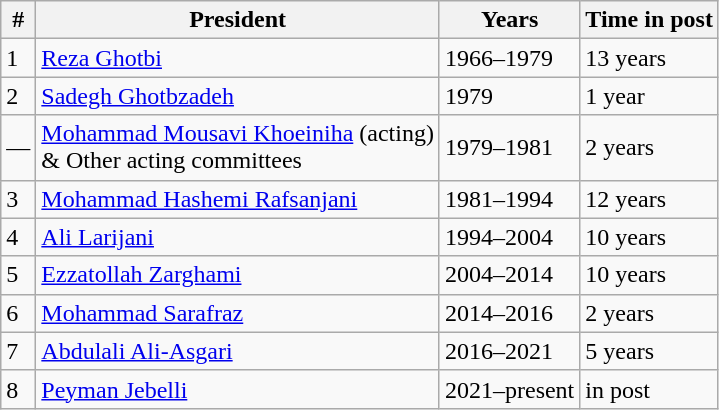<table class="wikitable">
<tr>
<th>#</th>
<th>President</th>
<th>Years</th>
<th>Time in post</th>
</tr>
<tr>
<td>1</td>
<td><a href='#'>Reza Ghotbi</a></td>
<td>1966–1979</td>
<td>13 years</td>
</tr>
<tr>
<td>2</td>
<td><a href='#'>Sadegh Ghotbzadeh</a></td>
<td>1979</td>
<td>1 year</td>
</tr>
<tr>
<td>—</td>
<td><a href='#'>Mohammad Mousavi Khoeiniha</a> (acting)<br>& Other acting committees</td>
<td>1979–1981</td>
<td>2 years</td>
</tr>
<tr>
<td>3</td>
<td><a href='#'>Mohammad Hashemi Rafsanjani</a></td>
<td>1981–1994</td>
<td>12 years</td>
</tr>
<tr>
<td>4</td>
<td><a href='#'>Ali Larijani</a></td>
<td>1994–2004</td>
<td>10 years</td>
</tr>
<tr>
<td>5</td>
<td><a href='#'>Ezzatollah Zarghami</a></td>
<td>2004–2014</td>
<td>10 years</td>
</tr>
<tr>
<td>6</td>
<td><a href='#'>Mohammad Sarafraz</a></td>
<td>2014–2016</td>
<td>2 years</td>
</tr>
<tr>
<td>7</td>
<td><a href='#'>Abdulali Ali-Asgari</a></td>
<td>2016–2021</td>
<td>5 years</td>
</tr>
<tr>
<td>8</td>
<td><a href='#'>Peyman Jebelli</a></td>
<td>2021–present</td>
<td>in post</td>
</tr>
</table>
